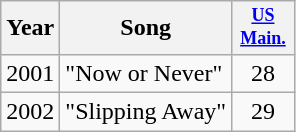<table class="wikitable">
<tr>
<th>Year</th>
<th>Song</th>
<th style="width:3em;font-size:75%"><a href='#'>US<br>Main.</a></th>
</tr>
<tr>
<td>2001</td>
<td>"Now or Never"</td>
<td align="center">28</td>
</tr>
<tr>
<td>2002</td>
<td>"Slipping Away"</td>
<td align="center">29</td>
</tr>
</table>
